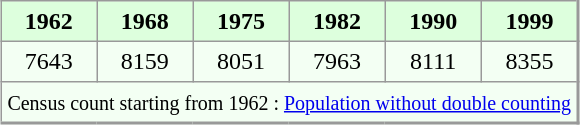<table align="center" rules="all" cellspacing="0" cellpadding="4" style="border: 1px solid #999; border-right: 2px solid #999; border-bottom:2px solid #999; background: #f3fff3">
<tr style="background: #ddffdd">
<th>1962</th>
<th>1968</th>
<th>1975</th>
<th>1982</th>
<th>1990</th>
<th>1999</th>
</tr>
<tr>
<td align="center">7643</td>
<td align="center">8159</td>
<td align="center">8051</td>
<td align="center">7963</td>
<td align="center">8111</td>
<td align="center">8355</td>
</tr>
<tr>
<td colspan=6 align=center><small>Census count starting from 1962 : <a href='#'>Population without double counting</a></small></td>
</tr>
</table>
